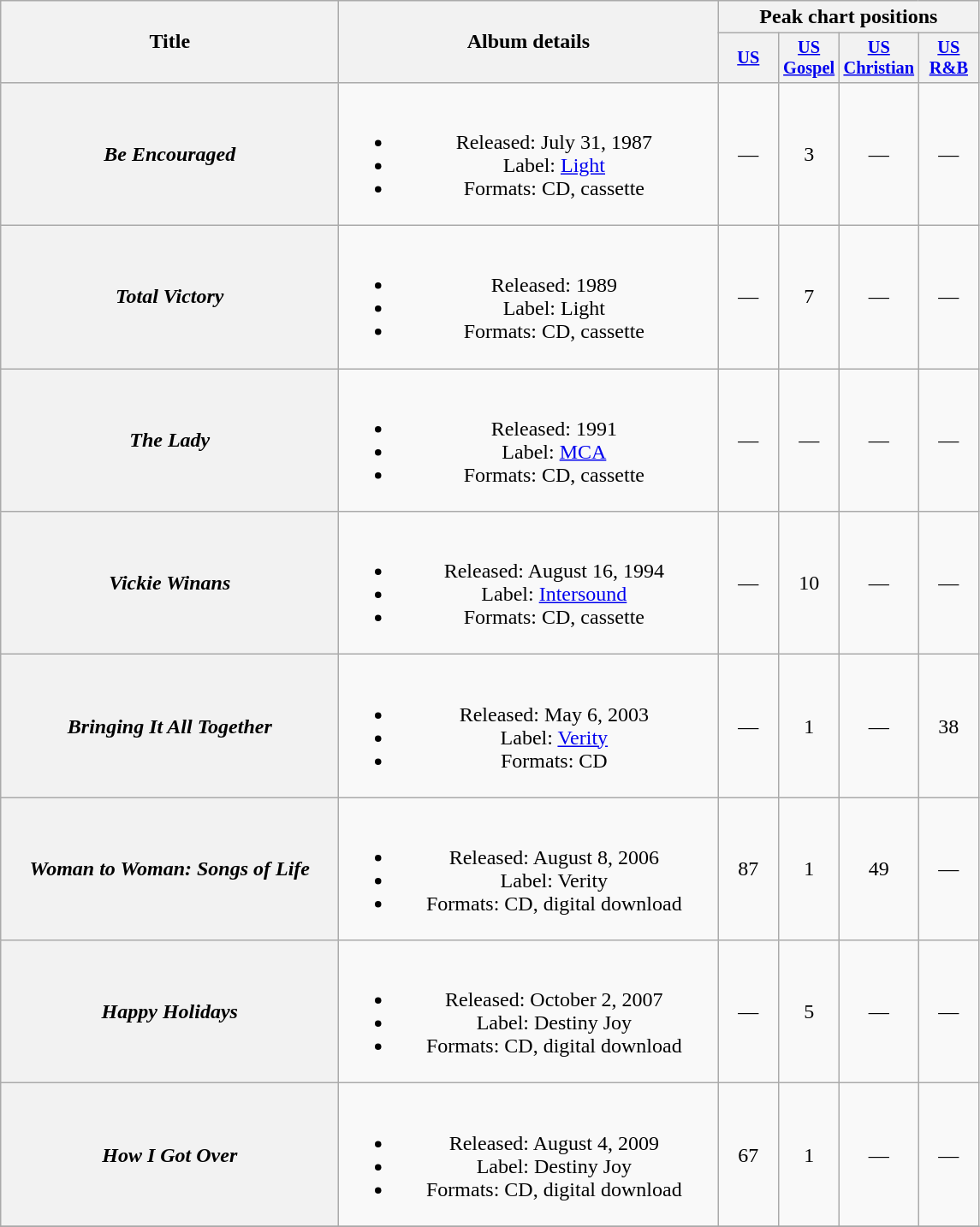<table class="wikitable plainrowheaders" style="text-align:center;">
<tr>
<th scope="col" rowspan="2" style="width:16em;">Title</th>
<th scope="col" rowspan="2" style="width:18em;">Album details</th>
<th scope="col" colspan="4">Peak chart positions</th>
</tr>
<tr>
<th style="width:3em;font-size:85%"><a href='#'>US</a></th>
<th style="width:3em;font-size:85%"><a href='#'>US<br>Gospel</a></th>
<th style="width:3em;font-size:85%"><a href='#'>US<br>Christian</a></th>
<th style="width:3em;font-size:85%"><a href='#'>US<br>R&B</a></th>
</tr>
<tr>
<th scope="row"><em>Be Encouraged</em></th>
<td><br><ul><li>Released: July 31, 1987</li><li>Label: <a href='#'>Light</a></li><li>Formats: CD, cassette</li></ul></td>
<td>—</td>
<td>3</td>
<td>—</td>
<td>—</td>
</tr>
<tr>
<th scope="row"><em>Total Victory</em></th>
<td><br><ul><li>Released: 1989</li><li>Label: Light</li><li>Formats: CD, cassette</li></ul></td>
<td>—</td>
<td>7</td>
<td>—</td>
<td>—</td>
</tr>
<tr>
<th scope="row"><em>The Lady</em></th>
<td><br><ul><li>Released: 1991</li><li>Label: <a href='#'>MCA</a></li><li>Formats: CD, cassette</li></ul></td>
<td>—</td>
<td>—</td>
<td>—</td>
<td>—</td>
</tr>
<tr>
<th scope="row"><em>Vickie Winans</em></th>
<td><br><ul><li>Released: August 16, 1994</li><li>Label: <a href='#'>Intersound</a></li><li>Formats: CD, cassette</li></ul></td>
<td>—</td>
<td>10</td>
<td>—</td>
<td>—</td>
</tr>
<tr>
<th scope="row"><em>Bringing It All Together</em></th>
<td><br><ul><li>Released: May 6, 2003</li><li>Label: <a href='#'>Verity</a></li><li>Formats: CD</li></ul></td>
<td>—</td>
<td>1</td>
<td>—</td>
<td>38</td>
</tr>
<tr>
<th scope="row"><em>Woman to Woman: Songs of Life</em></th>
<td><br><ul><li>Released: August 8, 2006</li><li>Label: Verity</li><li>Formats: CD, digital download</li></ul></td>
<td>87</td>
<td>1</td>
<td>49</td>
<td>—</td>
</tr>
<tr>
<th scope="row"><em>Happy Holidays</em></th>
<td><br><ul><li>Released: October 2, 2007</li><li>Label: Destiny Joy</li><li>Formats: CD, digital download</li></ul></td>
<td>—</td>
<td>5</td>
<td>—</td>
<td>—</td>
</tr>
<tr>
<th scope="row"><em>How I Got Over</em></th>
<td><br><ul><li>Released: August 4, 2009</li><li>Label: Destiny Joy</li><li>Formats: CD, digital download</li></ul></td>
<td>67</td>
<td>1</td>
<td>—</td>
<td>—</td>
</tr>
<tr>
</tr>
</table>
